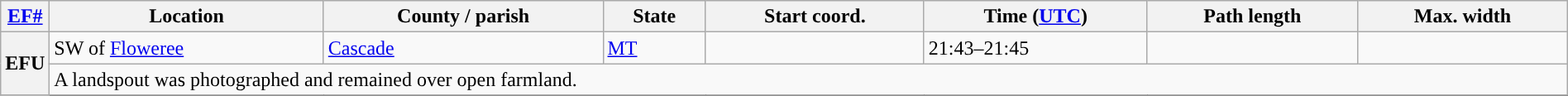<table class="wikitable sortable" style="width:100%;">
<tr>
<th scope="col" width="2%" align="center"><a href='#'>EF#</a></th>
<th scope="col" align="center" class="unsortable">Location</th>
<th scope="col" align="center" class="unsortable">County / parish</th>
<th scope="col" align="center">State</th>
<th scope="col" align="center">Start coord.</th>
<th scope="col" align="center">Time (<a href='#'>UTC</a>)</th>
<th scope="col" align="center">Path length</th>
<th scope="col" align="center">Max. width</th>
</tr>
<tr>
<th scope="row" rowspan="2" style="background-color:#">EFU</th>
<td>SW of <a href='#'>Floweree</a></td>
<td><a href='#'>Cascade</a></td>
<td><a href='#'>MT</a></td>
<td></td>
<td>21:43–21:45</td>
<td></td>
<td></td>
</tr>
<tr class="expand-child">
<td colspan="8" style=" border-bottom: 1px solid black;">A landspout was photographed and remained over open farmland.</td>
</tr>
<tr>
</tr>
</table>
